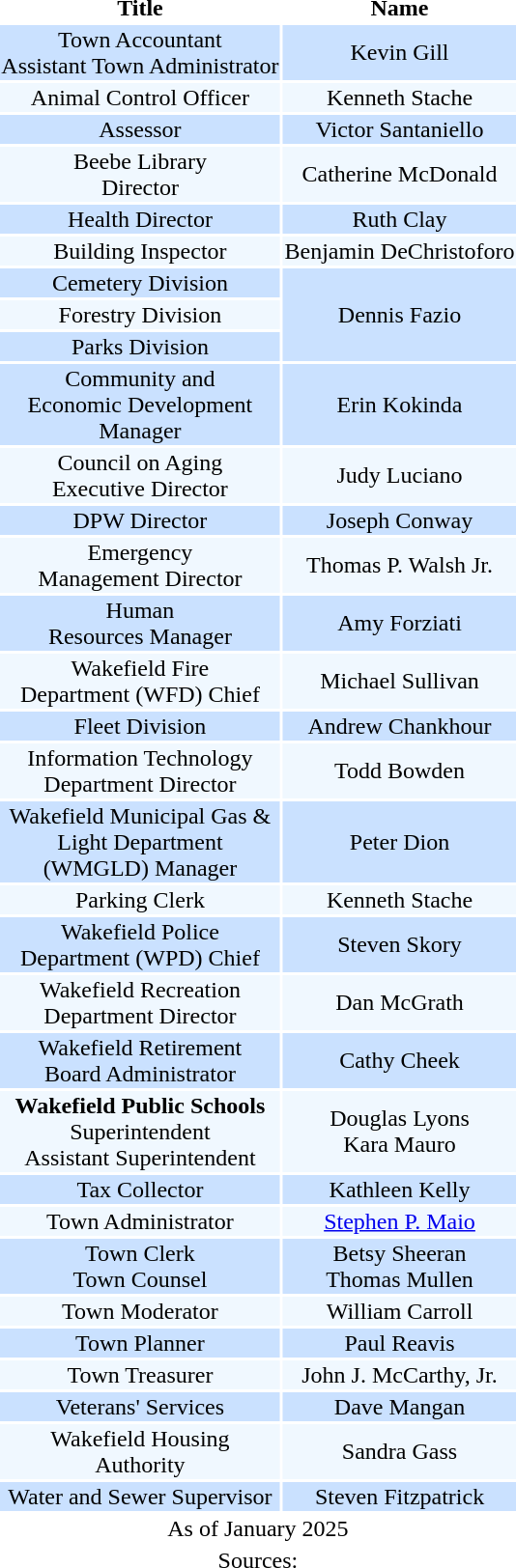<table class="toccolours collapsible collapsed" state="collapsed" style="font-size: 100%; text-align:center; float:right;">
<tr>
<th>Title</th>
<th>Name</th>
</tr>
<tr bgcolor="#cae1ff">
<td>Town Accountant<br>Assistant Town Administrator</td>
<td>Kevin Gill</td>
</tr>
<tr bgcolor="#f0f8ff">
<td>Animal Control Officer</td>
<td>Kenneth Stache</td>
</tr>
<tr bgcolor="#cae1ff">
<td>Assessor</td>
<td>Victor Santaniello</td>
</tr>
<tr bgcolor="#f0f8ff">
<td>Beebe Library<br>Director</td>
<td>Catherine McDonald</td>
</tr>
<tr bgcolor="#cae1ff">
<td>Health Director</td>
<td>Ruth Clay</td>
</tr>
<tr bgcolor="#f0f8ff">
<td>Building Inspector</td>
<td>Benjamin DeChristoforo</td>
</tr>
<tr bgcolor="#cae1ff">
<td>Cemetery Division</td>
<td rowspan="3">Dennis Fazio</td>
</tr>
<tr bgcolor="#f0f8ff">
<td>Forestry Division</td>
</tr>
<tr bgcolor="#cae1ff">
<td>Parks Division</td>
</tr>
<tr bgcolor="#cae1ff">
<td>Community and<br>Economic Development<br>Manager</td>
<td>Erin Kokinda</td>
</tr>
<tr bgcolor="#f0f8ff">
<td>Council on Aging<br>Executive Director</td>
<td>Judy Luciano</td>
</tr>
<tr bgcolor="#cae1ff">
<td>DPW Director</td>
<td>Joseph Conway</td>
</tr>
<tr bgcolor="#f0f8ff">
<td>Emergency<br>Management Director</td>
<td>Thomas P. Walsh Jr.</td>
</tr>
<tr bgcolor="#cae1ff">
<td>Human<br>Resources Manager</td>
<td>Amy Forziati</td>
</tr>
<tr bgcolor="#f0f8ff">
<td>Wakefield Fire<br>Department (WFD) Chief</td>
<td>Michael Sullivan</td>
</tr>
<tr bgcolor="#cae1ff">
<td>Fleet Division</td>
<td>Andrew Chankhour</td>
</tr>
<tr bgcolor="#fof8ff">
<td>Information Technology<br>Department Director</td>
<td>Todd Bowden</td>
</tr>
<tr bgcolor="#cae1ff">
<td>Wakefield Municipal Gas &<br>Light Department<br>(WMGLD) Manager</td>
<td>Peter Dion</td>
</tr>
<tr bgcolor="#fof8ff">
<td>Parking Clerk</td>
<td>Kenneth Stache</td>
</tr>
<tr bgcolor="#cae1ff">
<td>Wakefield Police<br>Department (WPD) Chief</td>
<td>Steven Skory</td>
</tr>
<tr bgcolor="#fof8ff">
<td>Wakefield Recreation<br>Department Director</td>
<td>Dan McGrath</td>
</tr>
<tr bgcolor="#cae1ff">
<td>Wakefield Retirement<br>Board Administrator</td>
<td>Cathy Cheek</td>
</tr>
<tr bgcolor="#fof8ff">
<td><strong>Wakefield Public Schools</strong><br>Superintendent<br>Assistant Superintendent</td>
<td>Douglas Lyons<br>Kara Mauro</td>
</tr>
<tr bgcolor="#cae1ff">
<td>Tax Collector</td>
<td>Kathleen Kelly</td>
</tr>
<tr bgcolor="#fof8ff">
<td>Town Administrator</td>
<td><a href='#'>Stephen P. Maio</a></td>
</tr>
<tr bgcolor="#cae1ff">
<td>Town Clerk<br>Town Counsel</td>
<td>Betsy Sheeran<br>Thomas Mullen</td>
</tr>
<tr bgcolor="#fof8ff">
<td>Town Moderator</td>
<td>William Carroll</td>
</tr>
<tr bgcolor="#cae1ff">
<td>Town Planner</td>
<td>Paul Reavis</td>
</tr>
<tr bgcolor="#fof8ff">
<td>Town Treasurer</td>
<td>John J. McCarthy, Jr.</td>
</tr>
<tr bgcolor="#cae1ff">
<td>Veterans' Services</td>
<td>Dave Mangan</td>
</tr>
<tr bgcolor="#fof8ff">
<td>Wakefield Housing<br>Authority</td>
<td>Sandra Gass</td>
</tr>
<tr bgcolor="#cae1ff">
<td>Water and Sewer Supervisor</td>
<td>Steven Fitzpatrick</td>
</tr>
<tr>
<td colspan="2">As of January 2025</td>
</tr>
<tr>
<td colspan="2">Sources:</td>
</tr>
<tr>
</tr>
</table>
